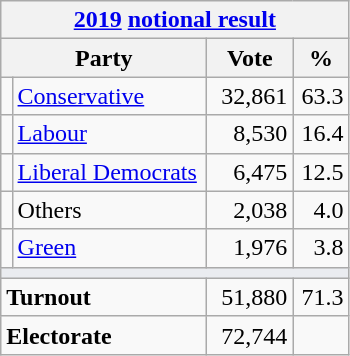<table class="wikitable">
<tr>
<th colspan="4"><a href='#'>2019</a> <a href='#'>notional result</a></th>
</tr>
<tr>
<th bgcolor="#DDDDFF" width="130px" colspan="2">Party</th>
<th bgcolor="#DDDDFF" width="50px">Vote</th>
<th bgcolor="#DDDDFF" width="30px">%</th>
</tr>
<tr>
<td></td>
<td><a href='#'>Conservative</a></td>
<td align=right>32,861</td>
<td align=right>63.3</td>
</tr>
<tr>
<td></td>
<td><a href='#'>Labour</a></td>
<td align=right>8,530</td>
<td align=right>16.4</td>
</tr>
<tr>
<td></td>
<td><a href='#'>Liberal Democrats</a></td>
<td align=right>6,475</td>
<td align=right>12.5</td>
</tr>
<tr>
<td></td>
<td>Others</td>
<td align=right>2,038</td>
<td align=right>4.0</td>
</tr>
<tr>
<td></td>
<td><a href='#'>Green</a></td>
<td align=right>1,976</td>
<td align=right>3.8</td>
</tr>
<tr>
<td colspan="4" bgcolor="#EAECF0"></td>
</tr>
<tr>
<td colspan="2"><strong>Turnout</strong></td>
<td align=right>51,880</td>
<td align=right>71.3</td>
</tr>
<tr>
<td colspan="2"><strong>Electorate</strong></td>
<td align=right>72,744</td>
</tr>
</table>
